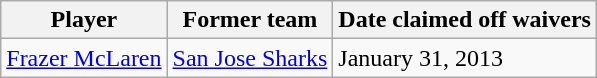<table class="wikitable">
<tr>
<th>Player</th>
<th>Former team</th>
<th>Date claimed off waivers</th>
</tr>
<tr>
<td><a href='#'>Frazer McLaren</a></td>
<td><a href='#'>San Jose Sharks</a></td>
<td>January 31, 2013</td>
</tr>
</table>
